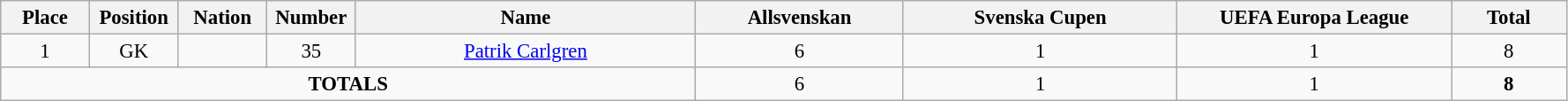<table class="wikitable" style="font-size: 95%; text-align: center;">
<tr>
<th width=60>Place</th>
<th width=60>Position</th>
<th width=60>Nation</th>
<th width=60>Number</th>
<th width=250>Name</th>
<th width=150>Allsvenskan</th>
<th width=200>Svenska Cupen</th>
<th width=200>UEFA Europa League</th>
<th width=80><strong>Total</strong></th>
</tr>
<tr>
<td>1</td>
<td>GK</td>
<td></td>
<td>35</td>
<td><a href='#'>Patrik Carlgren</a></td>
<td>6</td>
<td>1</td>
<td>1</td>
<td>8</td>
</tr>
<tr>
<td colspan="5"><strong>TOTALS</strong></td>
<td>6</td>
<td>1</td>
<td>1</td>
<td><strong>8</strong></td>
</tr>
</table>
